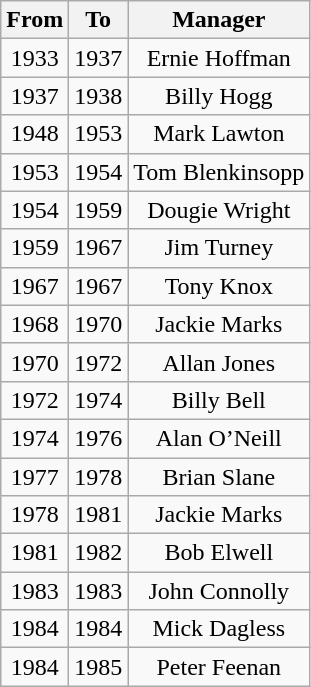<table class="wikitable" style="text-align: center">
<tr>
<th>From</th>
<th>To</th>
<th>Manager</th>
</tr>
<tr>
<td>1933</td>
<td>1937</td>
<td>Ernie Hoffman</td>
</tr>
<tr>
<td>1937</td>
<td>1938</td>
<td>Billy Hogg</td>
</tr>
<tr>
<td>1948</td>
<td>1953</td>
<td>Mark Lawton</td>
</tr>
<tr>
<td>1953</td>
<td>1954</td>
<td>Tom Blenkinsopp</td>
</tr>
<tr>
<td>1954</td>
<td>1959</td>
<td>Dougie Wright</td>
</tr>
<tr>
<td>1959</td>
<td>1967</td>
<td>Jim Turney</td>
</tr>
<tr>
<td>1967</td>
<td>1967</td>
<td>Tony Knox</td>
</tr>
<tr>
<td>1968</td>
<td>1970</td>
<td>Jackie Marks</td>
</tr>
<tr>
<td>1970</td>
<td>1972</td>
<td>Allan Jones</td>
</tr>
<tr>
<td>1972</td>
<td>1974</td>
<td>Billy Bell</td>
</tr>
<tr>
<td>1974</td>
<td>1976</td>
<td>Alan O’Neill</td>
</tr>
<tr>
<td>1977</td>
<td>1978</td>
<td>Brian Slane</td>
</tr>
<tr>
<td>1978</td>
<td>1981</td>
<td>Jackie Marks</td>
</tr>
<tr>
<td>1981</td>
<td>1982</td>
<td>Bob Elwell</td>
</tr>
<tr>
<td>1983</td>
<td>1983</td>
<td>John Connolly</td>
</tr>
<tr>
<td>1984</td>
<td>1984</td>
<td>Mick Dagless</td>
</tr>
<tr>
<td>1984</td>
<td>1985</td>
<td>Peter Feenan</td>
</tr>
</table>
